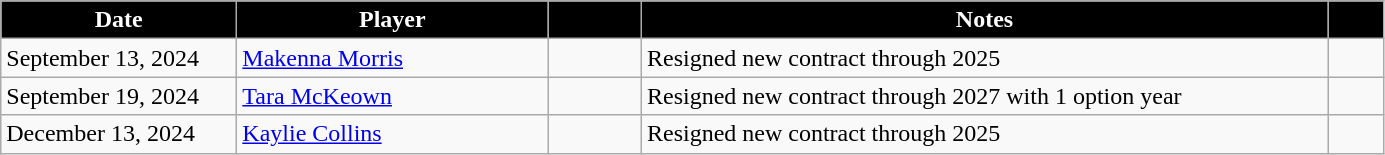<table class="wikitable sortable" style="text-align:left;">
<tr>
<th style="background:#000; color:#fff; width:150px;" data-sort-type="date">Date</th>
<th style="background:#000; color:#fff; width:200px;">Player</th>
<th style="background:#000; color:#fff; width:55px;"></th>
<th style="background:#000; color:#fff; width:450px;">Notes</th>
<th style="background:#000; color:#fff; width:30px;"></th>
</tr>
<tr>
<td>September 13, 2024</td>
<td> <a href='#'>Makenna Morris</a></td>
<td align="center"></td>
<td>Resigned new contract through 2025</td>
<td></td>
</tr>
<tr>
<td>September 19, 2024</td>
<td> <a href='#'>Tara McKeown</a></td>
<td align="center"></td>
<td>Resigned new contract through 2027 with 1 option year</td>
<td></td>
</tr>
<tr>
<td>December 13, 2024</td>
<td> <a href='#'>Kaylie Collins</a></td>
<td align="center"></td>
<td>Resigned new contract through 2025</td>
<td></td>
</tr>
</table>
